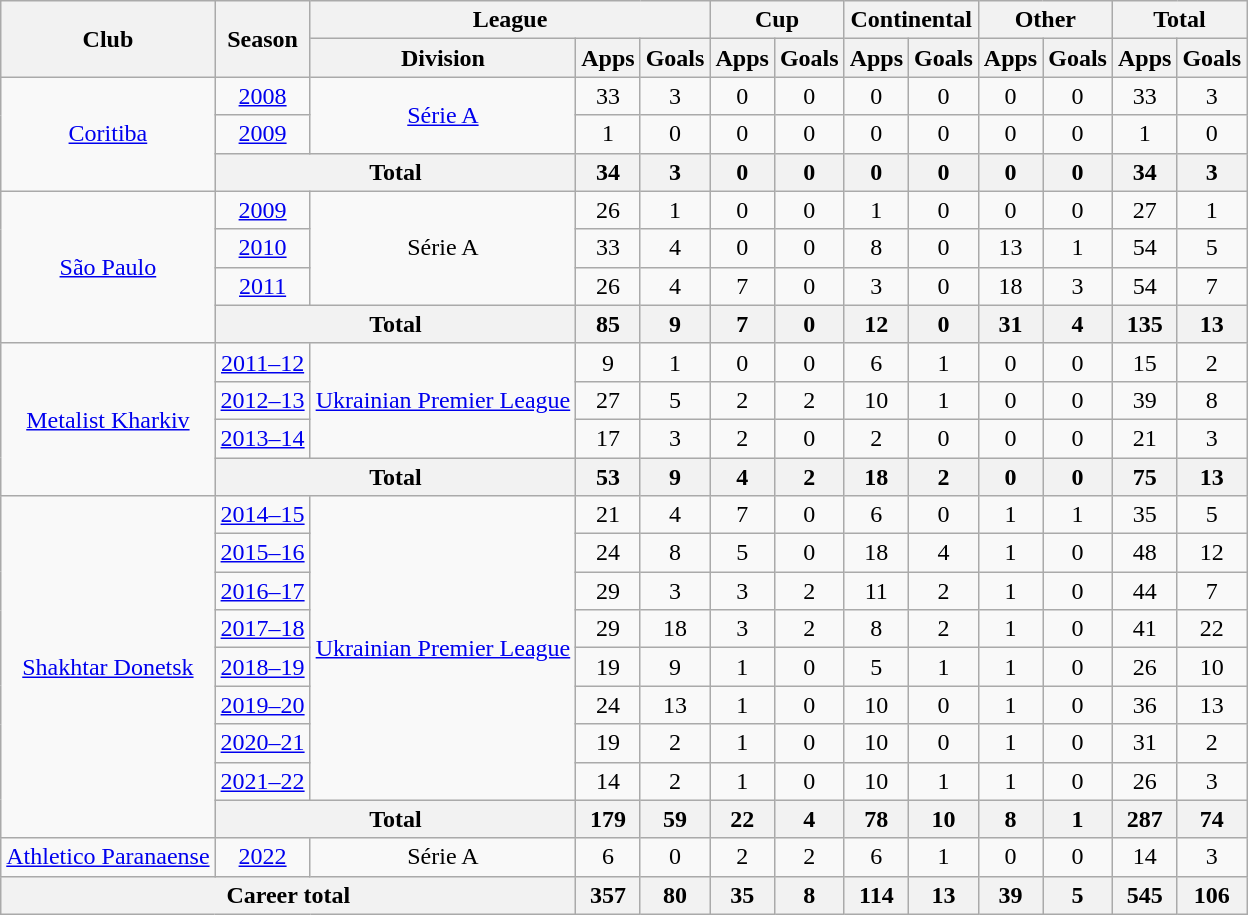<table class="wikitable" style="text-align:center">
<tr>
<th rowspan="2">Club</th>
<th rowspan="2">Season</th>
<th colspan="3">League</th>
<th colspan="2">Cup</th>
<th colspan="2">Continental</th>
<th colspan="2">Other</th>
<th colspan="2">Total</th>
</tr>
<tr>
<th>Division</th>
<th>Apps</th>
<th>Goals</th>
<th>Apps</th>
<th>Goals</th>
<th>Apps</th>
<th>Goals</th>
<th>Apps</th>
<th>Goals</th>
<th>Apps</th>
<th>Goals</th>
</tr>
<tr>
<td rowspan="3"><a href='#'>Coritiba</a></td>
<td><a href='#'>2008</a></td>
<td rowspan="2"><a href='#'>Série A</a></td>
<td>33</td>
<td>3</td>
<td>0</td>
<td>0</td>
<td>0</td>
<td>0</td>
<td>0</td>
<td>0</td>
<td>33</td>
<td>3</td>
</tr>
<tr>
<td><a href='#'>2009</a></td>
<td>1</td>
<td>0</td>
<td>0</td>
<td>0</td>
<td>0</td>
<td>0</td>
<td>0</td>
<td>0</td>
<td>1</td>
<td>0</td>
</tr>
<tr>
<th colspan="2">Total</th>
<th>34</th>
<th>3</th>
<th>0</th>
<th>0</th>
<th>0</th>
<th>0</th>
<th>0</th>
<th>0</th>
<th>34</th>
<th>3</th>
</tr>
<tr>
<td rowspan="4"><a href='#'>São Paulo</a></td>
<td><a href='#'>2009</a></td>
<td rowspan="3">Série A</td>
<td>26</td>
<td>1</td>
<td>0</td>
<td>0</td>
<td>1</td>
<td>0</td>
<td>0</td>
<td>0</td>
<td>27</td>
<td>1</td>
</tr>
<tr>
<td><a href='#'>2010</a></td>
<td>33</td>
<td>4</td>
<td>0</td>
<td>0</td>
<td>8</td>
<td>0</td>
<td>13</td>
<td>1</td>
<td>54</td>
<td>5</td>
</tr>
<tr>
<td><a href='#'>2011</a></td>
<td>26</td>
<td>4</td>
<td>7</td>
<td>0</td>
<td>3</td>
<td>0</td>
<td>18</td>
<td>3</td>
<td>54</td>
<td>7</td>
</tr>
<tr>
<th colspan="2">Total</th>
<th>85</th>
<th>9</th>
<th>7</th>
<th>0</th>
<th>12</th>
<th>0</th>
<th>31</th>
<th>4</th>
<th>135</th>
<th>13</th>
</tr>
<tr>
<td rowspan="4"><a href='#'>Metalist Kharkiv</a></td>
<td><a href='#'>2011–12</a></td>
<td rowspan="3"><a href='#'>Ukrainian Premier League</a></td>
<td>9</td>
<td>1</td>
<td>0</td>
<td>0</td>
<td>6</td>
<td>1</td>
<td>0</td>
<td>0</td>
<td>15</td>
<td>2</td>
</tr>
<tr>
<td><a href='#'>2012–13</a></td>
<td>27</td>
<td>5</td>
<td>2</td>
<td>2</td>
<td>10</td>
<td>1</td>
<td>0</td>
<td>0</td>
<td>39</td>
<td>8</td>
</tr>
<tr>
<td><a href='#'>2013–14</a></td>
<td>17</td>
<td>3</td>
<td>2</td>
<td>0</td>
<td>2</td>
<td>0</td>
<td>0</td>
<td>0</td>
<td>21</td>
<td>3</td>
</tr>
<tr>
<th colspan="2">Total</th>
<th>53</th>
<th>9</th>
<th>4</th>
<th>2</th>
<th>18</th>
<th>2</th>
<th>0</th>
<th>0</th>
<th>75</th>
<th>13</th>
</tr>
<tr>
<td rowspan="9"><a href='#'>Shakhtar Donetsk</a></td>
<td><a href='#'>2014–15</a></td>
<td rowspan="8"><a href='#'>Ukrainian Premier League</a></td>
<td>21</td>
<td>4</td>
<td>7</td>
<td>0</td>
<td>6</td>
<td>0</td>
<td>1</td>
<td>1</td>
<td>35</td>
<td>5</td>
</tr>
<tr>
<td><a href='#'>2015–16</a></td>
<td>24</td>
<td>8</td>
<td>5</td>
<td>0</td>
<td>18</td>
<td>4</td>
<td>1</td>
<td>0</td>
<td>48</td>
<td>12</td>
</tr>
<tr>
<td><a href='#'>2016–17</a></td>
<td>29</td>
<td>3</td>
<td>3</td>
<td>2</td>
<td>11</td>
<td>2</td>
<td>1</td>
<td>0</td>
<td>44</td>
<td>7</td>
</tr>
<tr>
<td><a href='#'>2017–18</a></td>
<td>29</td>
<td>18</td>
<td>3</td>
<td>2</td>
<td>8</td>
<td>2</td>
<td>1</td>
<td>0</td>
<td>41</td>
<td>22</td>
</tr>
<tr>
<td><a href='#'>2018–19</a></td>
<td>19</td>
<td>9</td>
<td>1</td>
<td>0</td>
<td>5</td>
<td>1</td>
<td>1</td>
<td>0</td>
<td>26</td>
<td>10</td>
</tr>
<tr>
<td><a href='#'>2019–20</a></td>
<td>24</td>
<td>13</td>
<td>1</td>
<td>0</td>
<td>10</td>
<td>0</td>
<td>1</td>
<td>0</td>
<td>36</td>
<td>13</td>
</tr>
<tr>
<td><a href='#'>2020–21</a></td>
<td>19</td>
<td>2</td>
<td>1</td>
<td>0</td>
<td>10</td>
<td>0</td>
<td>1</td>
<td>0</td>
<td>31</td>
<td>2</td>
</tr>
<tr>
<td><a href='#'>2021–22</a></td>
<td>14</td>
<td>2</td>
<td>1</td>
<td>0</td>
<td>10</td>
<td>1</td>
<td>1</td>
<td>0</td>
<td>26</td>
<td>3</td>
</tr>
<tr>
<th colspan="2">Total</th>
<th>179</th>
<th>59</th>
<th>22</th>
<th>4</th>
<th>78</th>
<th>10</th>
<th>8</th>
<th>1</th>
<th>287</th>
<th>74</th>
</tr>
<tr>
<td><a href='#'>Athletico Paranaense</a></td>
<td><a href='#'>2022</a></td>
<td>Série A</td>
<td>6</td>
<td>0</td>
<td>2</td>
<td>2</td>
<td>6</td>
<td>1</td>
<td>0</td>
<td>0</td>
<td>14</td>
<td>3</td>
</tr>
<tr>
<th colspan="3">Career total</th>
<th>357</th>
<th>80</th>
<th>35</th>
<th>8</th>
<th>114</th>
<th>13</th>
<th>39</th>
<th>5</th>
<th>545</th>
<th>106</th>
</tr>
</table>
